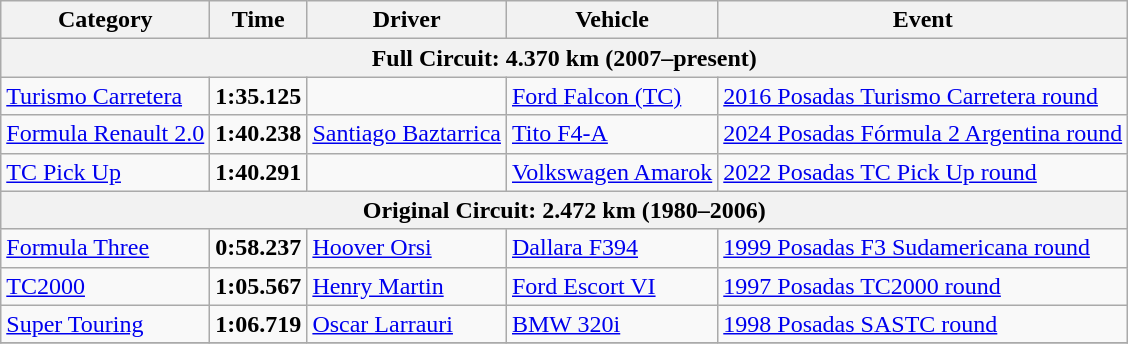<table class="wikitable">
<tr>
<th>Category</th>
<th>Time</th>
<th>Driver</th>
<th>Vehicle</th>
<th>Event</th>
</tr>
<tr>
<th colspan=5>Full Circuit: 4.370 km (2007–present)</th>
</tr>
<tr>
<td><a href='#'>Turismo Carretera</a></td>
<td><strong>1:35.125</strong></td>
<td></td>
<td><a href='#'>Ford Falcon (TC)</a></td>
<td><a href='#'>2016 Posadas Turismo Carretera round</a></td>
</tr>
<tr>
<td><a href='#'>Formula Renault 2.0</a></td>
<td><strong>1:40.238</strong></td>
<td><a href='#'>Santiago Baztarrica</a></td>
<td><a href='#'>Tito F4-A</a></td>
<td><a href='#'>2024 Posadas Fórmula 2 Argentina round</a></td>
</tr>
<tr>
<td><a href='#'>TC Pick Up</a></td>
<td><strong>1:40.291</strong></td>
<td></td>
<td><a href='#'>Volkswagen Amarok</a></td>
<td><a href='#'>2022 Posadas TC Pick Up round</a></td>
</tr>
<tr>
<th colspan=5>Original Circuit: 2.472 km (1980–2006)</th>
</tr>
<tr>
<td><a href='#'>Formula Three</a></td>
<td><strong>0:58.237</strong></td>
<td><a href='#'>Hoover Orsi</a></td>
<td><a href='#'>Dallara F394</a></td>
<td><a href='#'>1999 Posadas F3 Sudamericana round</a></td>
</tr>
<tr>
<td><a href='#'>TC2000</a></td>
<td><strong>1:05.567</strong></td>
<td><a href='#'>Henry Martin</a></td>
<td><a href='#'>Ford Escort VI</a></td>
<td><a href='#'>1997 Posadas TC2000 round</a></td>
</tr>
<tr>
<td><a href='#'>Super Touring</a></td>
<td><strong>1:06.719</strong></td>
<td><a href='#'>Oscar Larrauri</a></td>
<td><a href='#'>BMW 320i</a></td>
<td><a href='#'>1998 Posadas SASTC round</a></td>
</tr>
<tr>
</tr>
</table>
